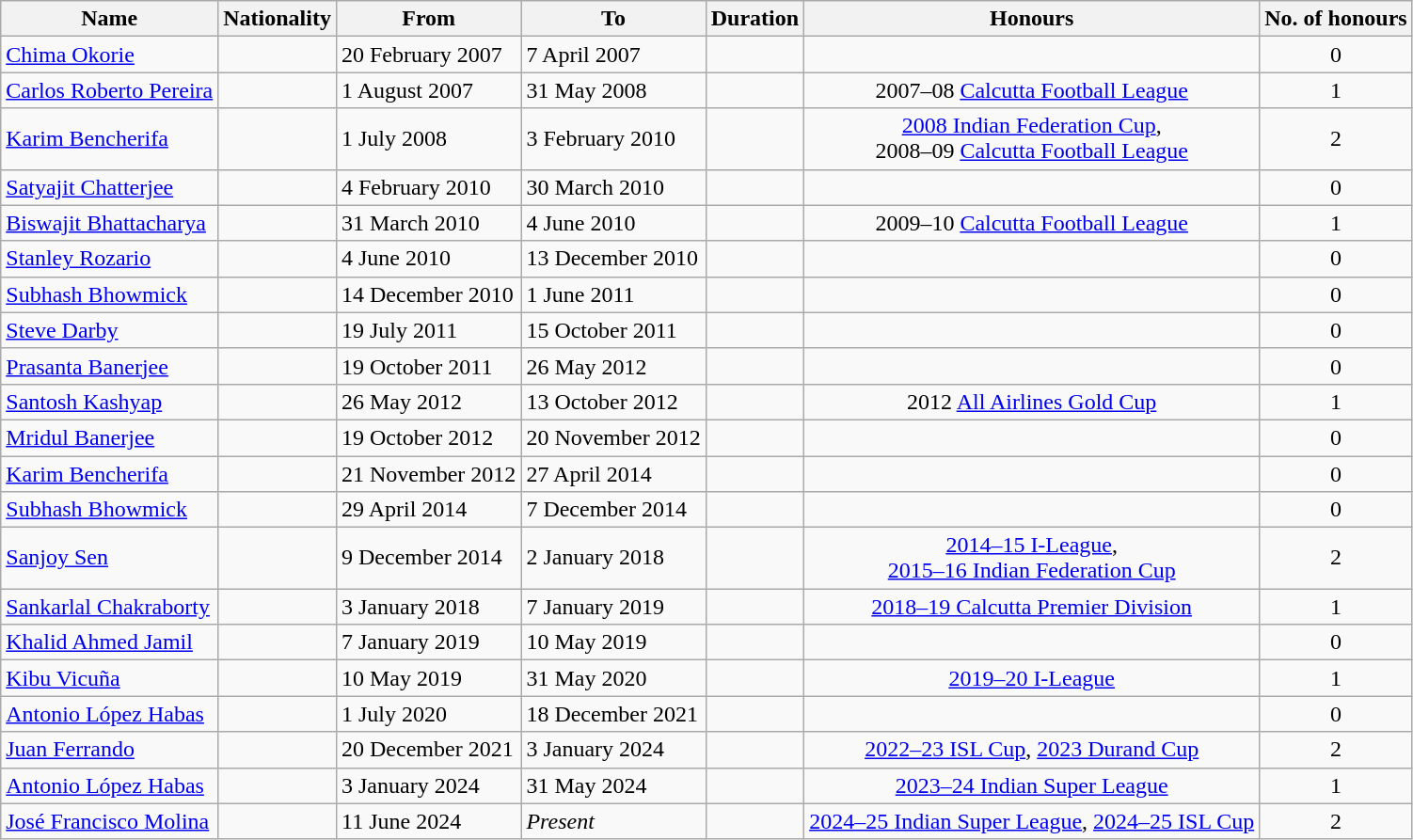<table class="wikitable sortable" style="text-align: center">
<tr>
<th>Name</th>
<th>Nationality</th>
<th>From</th>
<th class="sortable">To</th>
<th class="sortable">Duration</th>
<th class="unsortable">Honours</th>
<th>No. of honours</th>
</tr>
<tr>
<td align=left><a href='#'>Chima Okorie</a></td>
<td></td>
<td align=left>20 February 2007</td>
<td align=left>7 April 2007</td>
<td></td>
<td></td>
<td>0</td>
</tr>
<tr>
<td align=left><a href='#'>Carlos Roberto Pereira</a></td>
<td></td>
<td align=left>1 August 2007</td>
<td align=left>31 May 2008</td>
<td></td>
<td>2007–08 <a href='#'>Calcutta Football League</a></td>
<td>1</td>
</tr>
<tr>
<td align=left><a href='#'>Karim Bencherifa</a></td>
<td></td>
<td align=left>1 July 2008</td>
<td align=left>3 February 2010</td>
<td></td>
<td><a href='#'>2008 Indian Federation Cup</a>,<br>2008–09 <a href='#'>Calcutta Football League</a></td>
<td>2</td>
</tr>
<tr>
<td align=left><a href='#'>Satyajit Chatterjee</a></td>
<td></td>
<td align=left>4 February 2010</td>
<td align=left>30 March 2010</td>
<td></td>
<td></td>
<td>0</td>
</tr>
<tr>
<td align=left><a href='#'>Biswajit Bhattacharya</a></td>
<td></td>
<td align=left>31 March 2010</td>
<td align=left>4 June 2010</td>
<td></td>
<td>2009–10 <a href='#'>Calcutta Football League</a></td>
<td>1</td>
</tr>
<tr>
<td align=left><a href='#'>Stanley Rozario</a></td>
<td></td>
<td align=left>4 June 2010</td>
<td align=left>13 December 2010</td>
<td></td>
<td></td>
<td>0</td>
</tr>
<tr>
<td align=left><a href='#'>Subhash Bhowmick</a></td>
<td></td>
<td align=left>14 December 2010</td>
<td align=left>1 June 2011</td>
<td></td>
<td></td>
<td>0</td>
</tr>
<tr>
<td align=left><a href='#'>Steve Darby</a></td>
<td></td>
<td align=left>19 July 2011</td>
<td align=left>15 October 2011</td>
<td></td>
<td></td>
<td>0</td>
</tr>
<tr>
<td align=left><a href='#'>Prasanta Banerjee</a></td>
<td></td>
<td align=left>19 October 2011</td>
<td align=left>26 May 2012</td>
<td></td>
<td></td>
<td>0</td>
</tr>
<tr>
<td align=left><a href='#'>Santosh Kashyap</a></td>
<td></td>
<td align=left>26 May 2012</td>
<td align=left>13 October 2012</td>
<td></td>
<td>2012 <a href='#'>All Airlines Gold Cup</a></td>
<td>1</td>
</tr>
<tr>
<td align=left><a href='#'>Mridul Banerjee</a></td>
<td></td>
<td align=left>19 October 2012</td>
<td align=left>20 November 2012</td>
<td></td>
<td></td>
<td>0</td>
</tr>
<tr>
<td align=left><a href='#'>Karim Bencherifa</a></td>
<td></td>
<td align=left>21 November 2012</td>
<td align=left>27 April 2014</td>
<td></td>
<td></td>
<td>0</td>
</tr>
<tr>
<td align=left><a href='#'>Subhash Bhowmick</a></td>
<td></td>
<td align=left>29 April 2014</td>
<td align=left>7 December 2014</td>
<td></td>
<td></td>
<td>0</td>
</tr>
<tr>
<td align=left><a href='#'>Sanjoy Sen</a></td>
<td></td>
<td align="left">9 December 2014</td>
<td align="left">2 January 2018</td>
<td></td>
<td><a href='#'>2014–15 I-League</a>,<br><a href='#'>2015–16 Indian Federation Cup</a></td>
<td>2</td>
</tr>
<tr>
<td align=left><a href='#'>Sankarlal Chakraborty</a></td>
<td></td>
<td align=left>3 January 2018</td>
<td align=left>7 January 2019</td>
<td></td>
<td><a href='#'>2018–19 Calcutta Premier Division</a></td>
<td>1</td>
</tr>
<tr>
<td align=left><a href='#'>Khalid Ahmed Jamil</a></td>
<td></td>
<td align=left>7 January 2019</td>
<td align=left>10 May 2019</td>
<td></td>
<td></td>
<td>0</td>
</tr>
<tr>
<td align=left><a href='#'>Kibu Vicuña</a></td>
<td></td>
<td align=left>10 May 2019</td>
<td align=left>31 May 2020</td>
<td></td>
<td><a href='#'>2019–20 I-League</a></td>
<td>1</td>
</tr>
<tr>
<td align=left><a href='#'>Antonio López Habas</a></td>
<td></td>
<td align=left>1 July 2020</td>
<td align=left>18 December 2021</td>
<td></td>
<td></td>
<td>0</td>
</tr>
<tr>
<td align=left><a href='#'>Juan Ferrando</a></td>
<td></td>
<td align=left>20 December 2021</td>
<td align=left>3 January 2024</td>
<td></td>
<td><a href='#'>2022–23 ISL Cup</a>, <a href='#'>2023 Durand Cup</a></td>
<td>2</td>
</tr>
<tr>
<td align=left><a href='#'>Antonio López Habas</a></td>
<td></td>
<td align=left>3 January 2024</td>
<td align=left>31 May 2024</td>
<td></td>
<td><a href='#'>2023–24 Indian Super League</a></td>
<td>1</td>
</tr>
<tr>
<td align=left><a href='#'>José Francisco Molina</a></td>
<td></td>
<td align=left>11 June 2024</td>
<td align=left><em>Present</em></td>
<td></td>
<td><a href='#'>2024–25 Indian Super League</a>, <a href='#'>2024–25 ISL Cup</a></td>
<td>2</td>
</tr>
</table>
